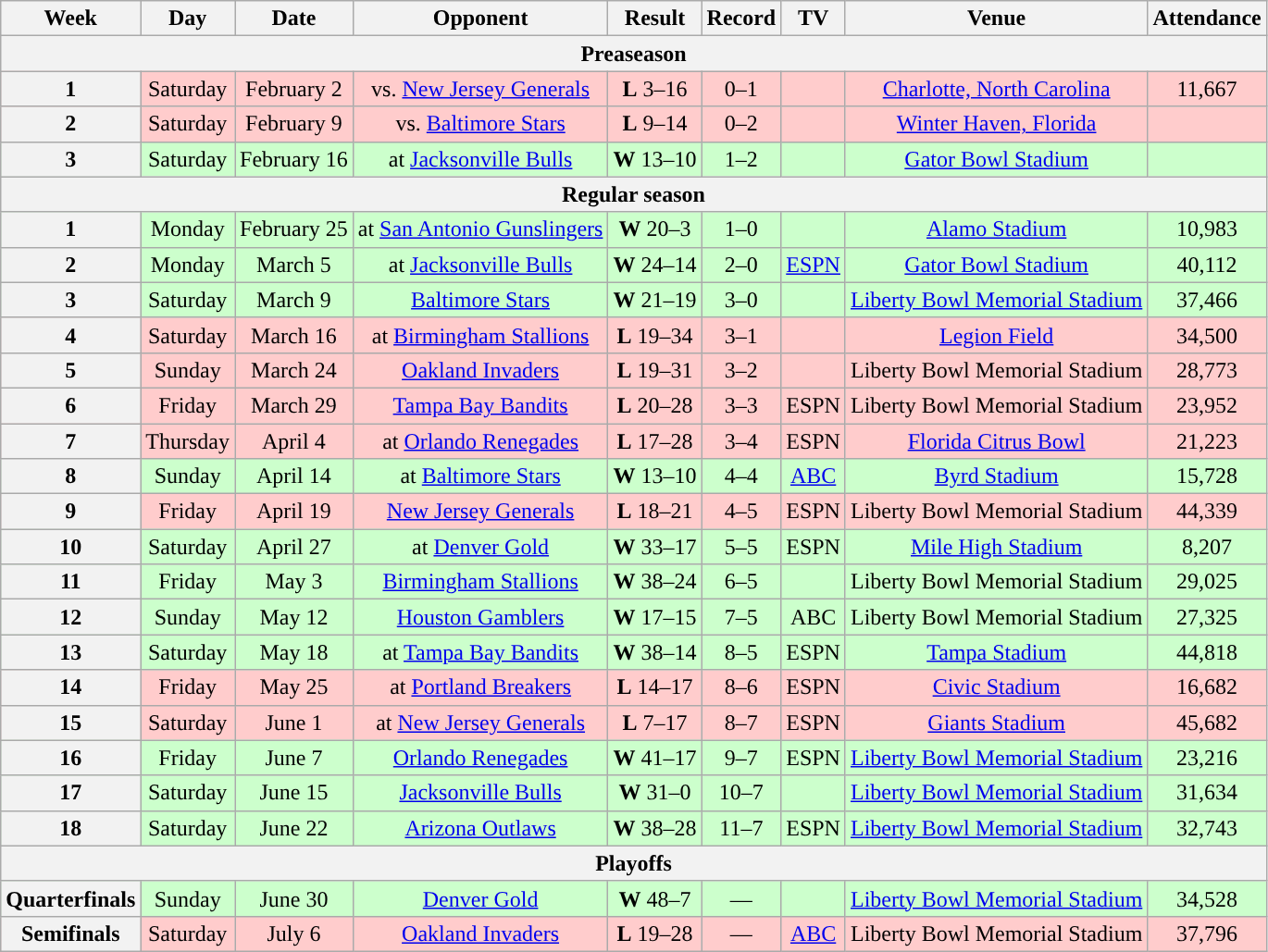<table class="wikitable" style="text-align:center">
<tr>
<th>Week</th>
<th>Day</th>
<th>Date</th>
<th>Opponent</th>
<th>Result</th>
<th>Record</th>
<th>TV</th>
<th>Venue</th>
<th>Attendance</th>
</tr>
<tr style="text-align:center;">
<th colspan="9">Preaseason</th>
</tr>
<tr style="background:#fcc">
<th>1</th>
<td>Saturday</td>
<td>February 2</td>
<td>vs. <a href='#'>New Jersey Generals</a></td>
<td><strong>L</strong> 3–16</td>
<td>0–1</td>
<td></td>
<td><a href='#'>Charlotte, North Carolina</a></td>
<td>11,667</td>
</tr>
<tr style="background:#fcc">
<th>2</th>
<td>Saturday</td>
<td>February 9</td>
<td>vs. <a href='#'>Baltimore Stars</a></td>
<td><strong>L</strong> 9–14</td>
<td>0–2</td>
<td></td>
<td><a href='#'>Winter Haven, Florida</a></td>
<td></td>
</tr>
<tr style="background:#cfc">
<th>3</th>
<td>Saturday</td>
<td>February 16</td>
<td>at <a href='#'>Jacksonville Bulls</a></td>
<td><strong>W</strong> 13–10</td>
<td>1–2</td>
<td></td>
<td><a href='#'>Gator Bowl Stadium</a></td>
<td></td>
</tr>
<tr style="text-align:center;">
<th colspan="9">Regular season</th>
</tr>
<tr style="background:#cfc">
<th>1</th>
<td>Monday</td>
<td>February 25</td>
<td>at <a href='#'>San Antonio Gunslingers</a></td>
<td><strong>W</strong> 20–3</td>
<td>1–0</td>
<td></td>
<td><a href='#'>Alamo Stadium</a></td>
<td>10,983</td>
</tr>
<tr style="background:#cfc">
<th>2</th>
<td>Monday</td>
<td>March 5</td>
<td>at <a href='#'>Jacksonville Bulls</a></td>
<td><strong>W</strong> 24–14</td>
<td>2–0</td>
<td><a href='#'>ESPN</a></td>
<td><a href='#'>Gator Bowl Stadium</a></td>
<td>40,112</td>
</tr>
<tr style="background:#cfc">
<th>3</th>
<td>Saturday</td>
<td>March 9</td>
<td><a href='#'>Baltimore Stars</a></td>
<td><strong>W</strong> 21–19</td>
<td>3–0</td>
<td></td>
<td><a href='#'>Liberty Bowl Memorial Stadium</a></td>
<td>37,466</td>
</tr>
<tr style="background:#fcc">
<th>4</th>
<td>Saturday</td>
<td>March 16</td>
<td>at <a href='#'>Birmingham Stallions</a></td>
<td><strong>L</strong> 19–34</td>
<td>3–1</td>
<td></td>
<td><a href='#'>Legion Field</a></td>
<td>34,500</td>
</tr>
<tr style="background:#fcc">
<th>5</th>
<td>Sunday</td>
<td>March 24</td>
<td><a href='#'>Oakland Invaders</a></td>
<td><strong>L</strong> 19–31</td>
<td>3–2</td>
<td></td>
<td>Liberty Bowl Memorial Stadium</td>
<td>28,773</td>
</tr>
<tr style="background:#fcc">
<th>6</th>
<td>Friday</td>
<td>March 29</td>
<td><a href='#'>Tampa Bay Bandits</a></td>
<td><strong>L</strong> 20–28</td>
<td>3–3</td>
<td>ESPN</td>
<td>Liberty Bowl Memorial Stadium</td>
<td>23,952</td>
</tr>
<tr style="background:#fcc">
<th>7</th>
<td>Thursday</td>
<td>April 4</td>
<td>at <a href='#'>Orlando Renegades</a></td>
<td><strong>L</strong> 17–28</td>
<td>3–4</td>
<td>ESPN</td>
<td><a href='#'>Florida Citrus Bowl</a></td>
<td>21,223</td>
</tr>
<tr style="background:#cfc">
<th>8</th>
<td>Sunday</td>
<td>April 14</td>
<td>at <a href='#'>Baltimore Stars</a></td>
<td><strong>W</strong> 13–10</td>
<td>4–4</td>
<td><a href='#'>ABC</a></td>
<td><a href='#'>Byrd Stadium</a></td>
<td>15,728</td>
</tr>
<tr style="background:#fcc">
<th>9</th>
<td>Friday</td>
<td>April 19</td>
<td><a href='#'>New Jersey Generals</a></td>
<td><strong>L</strong> 18–21</td>
<td>4–5</td>
<td>ESPN</td>
<td>Liberty Bowl Memorial Stadium</td>
<td>44,339</td>
</tr>
<tr style="background:#cfc">
<th>10</th>
<td>Saturday</td>
<td>April 27</td>
<td>at <a href='#'>Denver Gold</a></td>
<td><strong>W</strong> 33–17</td>
<td>5–5</td>
<td>ESPN</td>
<td><a href='#'>Mile High Stadium</a></td>
<td>8,207</td>
</tr>
<tr style="background:#cfc">
<th>11</th>
<td>Friday</td>
<td>May 3</td>
<td><a href='#'>Birmingham Stallions</a></td>
<td><strong>W</strong> 38–24</td>
<td>6–5</td>
<td></td>
<td>Liberty Bowl Memorial Stadium</td>
<td>29,025</td>
</tr>
<tr style="background:#cfc">
<th>12</th>
<td>Sunday</td>
<td>May 12</td>
<td><a href='#'>Houston Gamblers</a></td>
<td><strong>W</strong> 17–15</td>
<td>7–5</td>
<td>ABC</td>
<td>Liberty Bowl Memorial Stadium</td>
<td>27,325</td>
</tr>
<tr style="background:#cfc">
<th>13</th>
<td>Saturday</td>
<td>May 18</td>
<td>at <a href='#'>Tampa Bay Bandits</a></td>
<td><strong>W</strong> 38–14</td>
<td>8–5</td>
<td>ESPN</td>
<td><a href='#'>Tampa Stadium</a></td>
<td>44,818</td>
</tr>
<tr style="background:#fcc">
<th>14</th>
<td>Friday</td>
<td>May 25</td>
<td>at <a href='#'>Portland Breakers</a></td>
<td><strong>L</strong> 14–17</td>
<td>8–6</td>
<td>ESPN</td>
<td><a href='#'>Civic Stadium</a></td>
<td>16,682</td>
</tr>
<tr style="background:#fcc">
<th>15</th>
<td>Saturday</td>
<td>June 1</td>
<td>at <a href='#'>New Jersey Generals</a></td>
<td><strong>L</strong> 7–17</td>
<td>8–7</td>
<td>ESPN</td>
<td><a href='#'>Giants Stadium</a></td>
<td>45,682</td>
</tr>
<tr style="background:#cfc">
<th>16</th>
<td>Friday</td>
<td>June 7</td>
<td><a href='#'>Orlando Renegades</a></td>
<td><strong>W</strong> 41–17</td>
<td>9–7</td>
<td>ESPN</td>
<td><a href='#'>Liberty Bowl Memorial Stadium</a></td>
<td>23,216</td>
</tr>
<tr style="background:#cfc">
<th>17</th>
<td>Saturday</td>
<td>June 15</td>
<td><a href='#'>Jacksonville Bulls</a></td>
<td><strong>W</strong> 31–0</td>
<td>10–7</td>
<td></td>
<td><a href='#'>Liberty Bowl Memorial Stadium</a></td>
<td>31,634</td>
</tr>
<tr style="background:#cfc">
<th>18</th>
<td>Saturday</td>
<td>June 22</td>
<td><a href='#'>Arizona Outlaws</a></td>
<td><strong>W</strong> 38–28</td>
<td>11–7</td>
<td>ESPN</td>
<td><a href='#'>Liberty Bowl Memorial Stadium</a></td>
<td>32,743</td>
</tr>
<tr style="text-align:center;">
<th colspan="9">Playoffs</th>
</tr>
<tr style="background:#cfc">
<th>Quarterfinals</th>
<td>Sunday</td>
<td>June 30</td>
<td><a href='#'>Denver Gold</a></td>
<td><strong>W</strong> 48–7</td>
<td>—</td>
<td></td>
<td><a href='#'>Liberty Bowl Memorial Stadium</a></td>
<td>34,528</td>
</tr>
<tr style="background:#fcc">
<th>Semifinals</th>
<td>Saturday</td>
<td>July 6</td>
<td><a href='#'>Oakland Invaders</a></td>
<td><strong>L</strong> 19–28</td>
<td>—</td>
<td><a href='#'>ABC</a></td>
<td>Liberty Bowl Memorial Stadium</td>
<td>37,796</td>
</tr>
</table>
